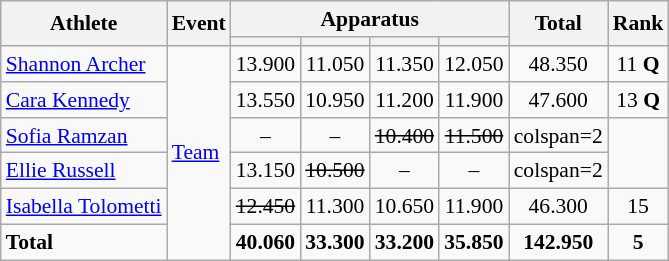<table class="wikitable" style="font-size:90%">
<tr>
<th rowspan=2>Athlete</th>
<th rowspan=2>Event</th>
<th colspan=4>Apparatus</th>
<th rowspan=2>Total</th>
<th rowspan=2>Rank</th>
</tr>
<tr style="font-size:95%">
<th></th>
<th></th>
<th></th>
<th></th>
</tr>
<tr align=center>
<td align=left><a href='#'>Shannon Archer</a></td>
<td style="text-align:left;" rowspan="6"><a href='#'>Team</a></td>
<td align="center">13.900</td>
<td align="center">11.050</td>
<td align="center">11.350</td>
<td align="center">12.050</td>
<td>48.350</td>
<td>11 <strong>Q</strong></td>
</tr>
<tr align=center>
<td align=left><a href='#'>Cara Kennedy</a></td>
<td align="center">13.550</td>
<td align="center">10.950</td>
<td align="center">11.200</td>
<td align="center">11.900</td>
<td>47.600</td>
<td>13 <strong>Q</strong></td>
</tr>
<tr align=center>
<td align=left><a href='#'>Sofia Ramzan</a></td>
<td align="center">–</td>
<td align="center">–</td>
<td align="center"><s>10.400</s></td>
<td align="center"><s>11.500</s></td>
<td>colspan=2 </td>
</tr>
<tr align=center>
<td align=left><a href='#'>Ellie Russell</a></td>
<td align="center">13.150</td>
<td align="center"><s>10.500</s></td>
<td align="center">–</td>
<td align="center">–</td>
<td>colspan=2 </td>
</tr>
<tr align=center>
<td align=left><a href='#'>Isabella Tolometti</a></td>
<td align="center"><s>12.450</s></td>
<td align="center">11.300</td>
<td align="center">10.650</td>
<td align="center">11.900</td>
<td>46.300</td>
<td>15</td>
</tr>
<tr align=center>
<td align=left><strong>Total</strong></td>
<td><strong>40.060</strong></td>
<td><strong>33.300</strong></td>
<td><strong>33.200</strong></td>
<td><strong>35.850</strong></td>
<td><strong>142.950</strong></td>
<td><strong>5</strong></td>
</tr>
</table>
